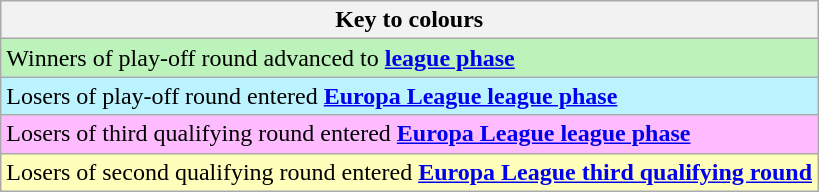<table class="wikitable">
<tr>
<th>Key to colours</th>
</tr>
<tr bgcolor=#BBF3BB>
<td>Winners of play-off round advanced to <strong><a href='#'>league phase</a></strong></td>
</tr>
<tr bgcolor=#BBF3FF>
<td>Losers of play-off round entered <strong><a href='#'>Europa League league phase</a></strong></td>
</tr>
<tr bgcolor=#FFBBFF>
<td>Losers of third qualifying round entered <strong><a href='#'>Europa League league phase</a></strong></td>
</tr>
<tr bgcolor=#FFFFBB>
<td>Losers of second qualifying round entered <strong><a href='#'>Europa League third qualifying round</a></strong></td>
</tr>
</table>
